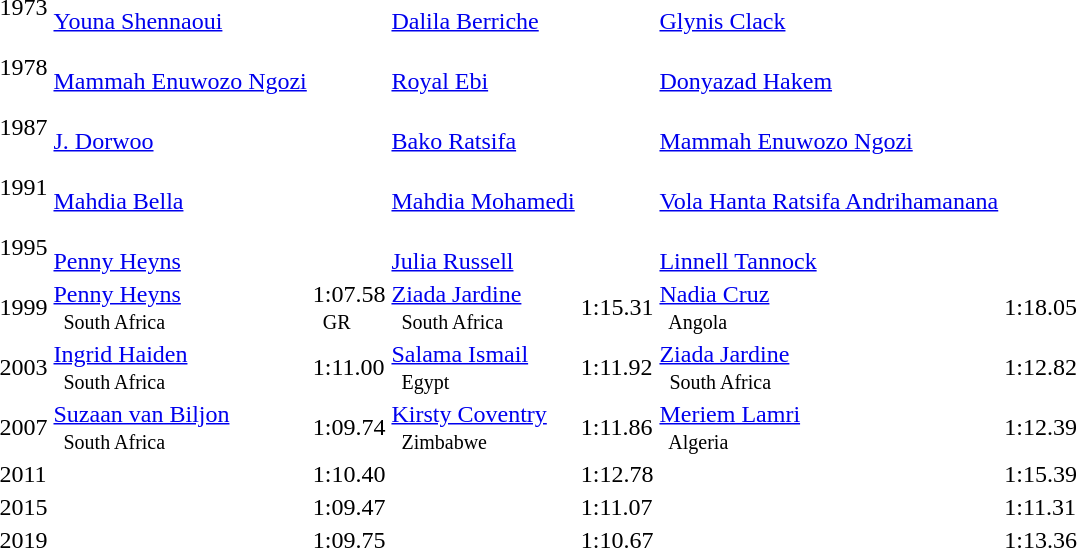<table>
<tr>
<td>1973</td>
<td> <br>  <a href='#'>Youna Shennaoui</a></td>
<td></td>
<td> <br>  <a href='#'>Dalila Berriche</a></td>
<td></td>
<td> <br>  <a href='#'>Glynis Clack</a></td>
<td></td>
</tr>
<tr>
<td>1978</td>
<td> <br>  <a href='#'>Mammah Enuwozo Ngozi</a></td>
<td></td>
<td> <br>  <a href='#'>Royal Ebi</a></td>
<td></td>
<td> <br>  <a href='#'>Donyazad Hakem</a></td>
<td></td>
</tr>
<tr>
<td>1987</td>
<td> <br>  <a href='#'>J. Dorwoo</a></td>
<td></td>
<td> <br>  <a href='#'>Bako Ratsifa</a></td>
<td></td>
<td> <br>  <a href='#'>Mammah Enuwozo Ngozi</a></td>
<td></td>
</tr>
<tr>
<td>1991</td>
<td> <br>  <a href='#'>Mahdia Bella</a></td>
<td></td>
<td> <br>  <a href='#'>Mahdia Mohamedi</a></td>
<td></td>
<td> <br>  <a href='#'>Vola Hanta Ratsifa Andrihamanana</a></td>
<td></td>
</tr>
<tr>
<td>1995</td>
<td> <br>  <a href='#'>Penny Heyns</a></td>
<td></td>
<td> <br>  <a href='#'>Julia Russell</a></td>
<td></td>
<td> <br>  <a href='#'>Linnell Tannock</a></td>
<td></td>
</tr>
<tr>
<td>1999</td>
<td><a href='#'>Penny Heyns</a> <small><br>    South Africa </small></td>
<td>1:07.58 <small><br>   GR</small></td>
<td><a href='#'>Ziada Jardine</a> <small><br>    South Africa </small></td>
<td>1:15.31</td>
<td><a href='#'>Nadia Cruz</a> <small><br>    Angola </small></td>
<td>1:18.05</td>
</tr>
<tr>
<td>2003</td>
<td><a href='#'>Ingrid Haiden</a> <small><br>    South Africa</small></td>
<td>1:11.00</td>
<td><a href='#'>Salama Ismail</a> <small><br>    Egypt</small></td>
<td>1:11.92</td>
<td><a href='#'>Ziada Jardine</a> <small><br>    South Africa</small></td>
<td>1:12.82</td>
</tr>
<tr>
<td>2007</td>
<td><a href='#'>Suzaan van Biljon</a> <small><br>   South Africa</small></td>
<td>1:09.74</td>
<td><a href='#'>Kirsty Coventry</a> <small><br>   Zimbabwe</small></td>
<td>1:11.86</td>
<td><a href='#'>Meriem Lamri</a> <small><br>   Algeria</small></td>
<td>1:12.39</td>
</tr>
<tr>
<td>2011</td>
<td></td>
<td>1:10.40</td>
<td></td>
<td>1:12.78</td>
<td></td>
<td>1:15.39</td>
</tr>
<tr>
<td>2015</td>
<td></td>
<td>1:09.47</td>
<td></td>
<td>1:11.07</td>
<td></td>
<td>1:11.31</td>
</tr>
<tr>
<td>2019</td>
<td></td>
<td>1:09.75</td>
<td></td>
<td>1:10.67</td>
<td></td>
<td>1:13.36</td>
</tr>
</table>
